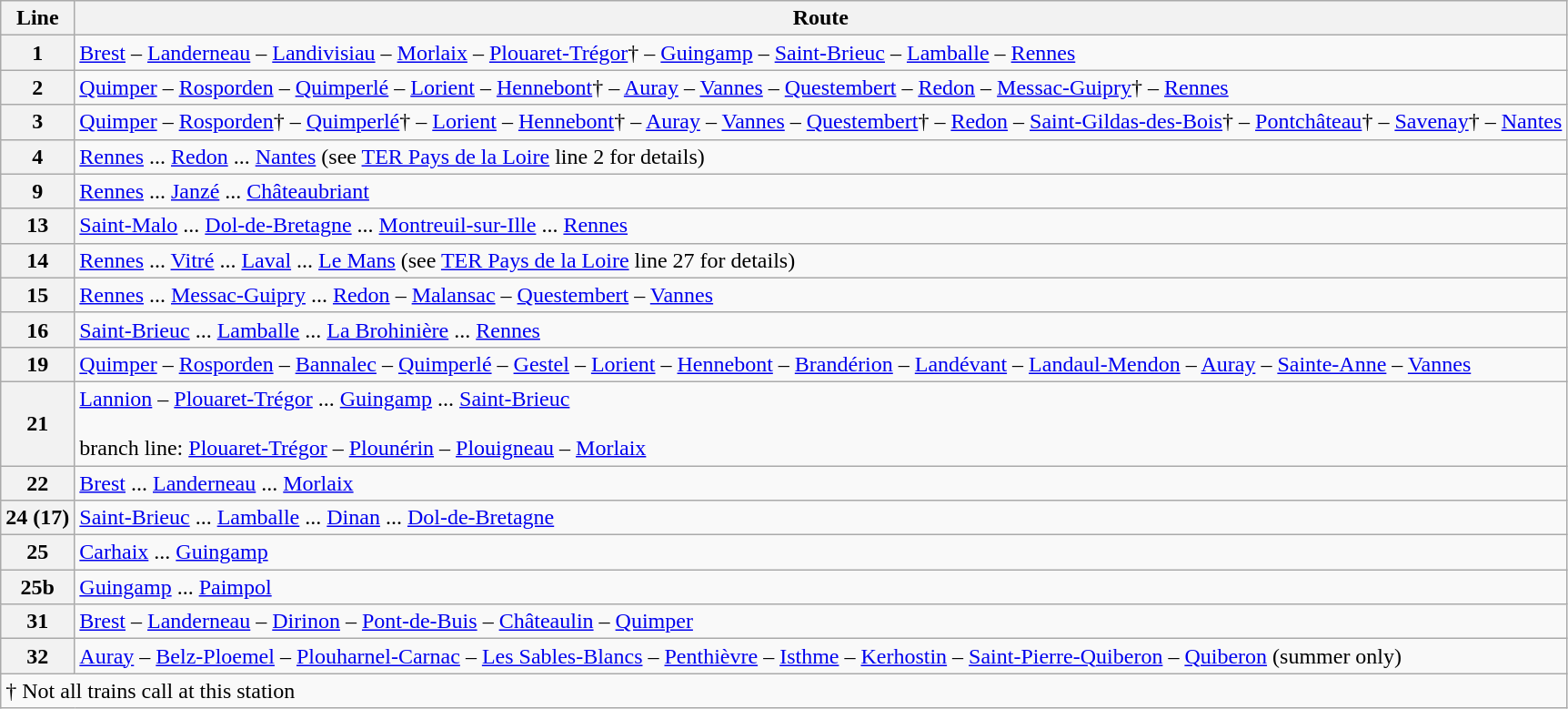<table class="wikitable vatop">
<tr>
<th>Line</th>
<th>Route</th>
</tr>
<tr>
<th>1</th>
<td><a href='#'>Brest</a> – <a href='#'>Landerneau</a> – <a href='#'>Landivisiau</a> – <a href='#'>Morlaix</a> – <a href='#'>Plouaret-Trégor</a>† – <a href='#'>Guingamp</a> – <a href='#'>Saint-Brieuc</a> – <a href='#'>Lamballe</a> – <a href='#'>Rennes</a></td>
</tr>
<tr>
<th>2</th>
<td><a href='#'>Quimper</a> – <a href='#'>Rosporden</a> – <a href='#'>Quimperlé</a> – <a href='#'>Lorient</a> – <a href='#'>Hennebont</a>† – <a href='#'>Auray</a> – <a href='#'>Vannes</a> – <a href='#'>Questembert</a> – <a href='#'>Redon</a> – <a href='#'>Messac-Guipry</a>† – <a href='#'>Rennes</a></td>
</tr>
<tr>
<th>3</th>
<td><a href='#'>Quimper</a> – <a href='#'>Rosporden</a>† – <a href='#'>Quimperlé</a>† – <a href='#'>Lorient</a> – <a href='#'>Hennebont</a>† – <a href='#'>Auray</a> – <a href='#'>Vannes</a> – <a href='#'>Questembert</a>† – <a href='#'>Redon</a> – <a href='#'>Saint-Gildas-des-Bois</a>† – <a href='#'>Pontchâteau</a>† – <a href='#'>Savenay</a>† – <a href='#'>Nantes</a></td>
</tr>
<tr>
<th>4</th>
<td><a href='#'>Rennes</a> ... <a href='#'>Redon</a> ... <a href='#'>Nantes</a> (see <a href='#'>TER Pays de la Loire</a> line 2 for details)</td>
</tr>
<tr>
<th>9</th>
<td><a href='#'>Rennes</a> ... <a href='#'>Janzé</a> ... <a href='#'>Châteaubriant</a></td>
</tr>
<tr>
<th>13</th>
<td><a href='#'>Saint-Malo</a> ... <a href='#'>Dol-de-Bretagne</a> ... <a href='#'>Montreuil-sur-Ille</a> ... <a href='#'>Rennes</a></td>
</tr>
<tr>
<th>14</th>
<td><a href='#'>Rennes</a> ... <a href='#'>Vitré</a> ... <a href='#'>Laval</a> ... <a href='#'>Le Mans</a> (see <a href='#'>TER Pays de la Loire</a> line 27 for details)</td>
</tr>
<tr>
<th>15</th>
<td><a href='#'>Rennes</a> ... <a href='#'>Messac-Guipry</a> ... <a href='#'>Redon</a> – <a href='#'>Malansac</a> – <a href='#'>Questembert</a> – <a href='#'>Vannes</a></td>
</tr>
<tr>
<th>16</th>
<td><a href='#'>Saint-Brieuc</a> ... <a href='#'>Lamballe</a> ... <a href='#'>La Brohinière</a> ... <a href='#'>Rennes</a></td>
</tr>
<tr>
<th>19</th>
<td><a href='#'>Quimper</a> – <a href='#'>Rosporden</a> – <a href='#'>Bannalec</a> – <a href='#'>Quimperlé</a> – <a href='#'>Gestel</a> – <a href='#'>Lorient</a> – <a href='#'>Hennebont</a> – <a href='#'>Brandérion</a> – <a href='#'>Landévant</a> – <a href='#'>Landaul-Mendon</a> – <a href='#'>Auray</a> – <a href='#'>Sainte-Anne</a> – <a href='#'>Vannes</a></td>
</tr>
<tr>
<th>21</th>
<td><a href='#'>Lannion</a> – <a href='#'>Plouaret-Trégor</a> ... <a href='#'>Guingamp</a> ... <a href='#'>Saint-Brieuc</a><br><br>branch line: <a href='#'>Plouaret-Trégor</a> – <a href='#'>Plounérin</a> – <a href='#'>Plouigneau</a> – <a href='#'>Morlaix</a></td>
</tr>
<tr>
<th>22</th>
<td><a href='#'>Brest</a> ... <a href='#'>Landerneau</a> ... <a href='#'>Morlaix</a></td>
</tr>
<tr>
<th>24 (17)</th>
<td><a href='#'>Saint-Brieuc</a> ... <a href='#'>Lamballe</a> ... <a href='#'>Dinan</a> ... <a href='#'>Dol-de-Bretagne</a></td>
</tr>
<tr>
<th>25</th>
<td><a href='#'>Carhaix</a> ... <a href='#'>Guingamp</a></td>
</tr>
<tr>
<th>25b</th>
<td><a href='#'>Guingamp</a> ... <a href='#'>Paimpol</a></td>
</tr>
<tr>
<th>31</th>
<td><a href='#'>Brest</a> – <a href='#'>Landerneau</a> – <a href='#'>Dirinon</a> – <a href='#'>Pont-de-Buis</a> – <a href='#'>Châteaulin</a> – <a href='#'>Quimper</a></td>
</tr>
<tr>
<th>32</th>
<td><a href='#'>Auray</a> – <a href='#'>Belz-Ploemel</a> – <a href='#'>Plouharnel-Carnac</a> – <a href='#'>Les Sables-Blancs</a> – <a href='#'>Penthièvre</a> – <a href='#'>Isthme</a> – <a href='#'>Kerhostin</a> – <a href='#'>Saint-Pierre-Quiberon</a> – <a href='#'>Quiberon</a> (summer only)</td>
</tr>
<tr>
<td colspan=2>† Not all trains call at this station</td>
</tr>
</table>
